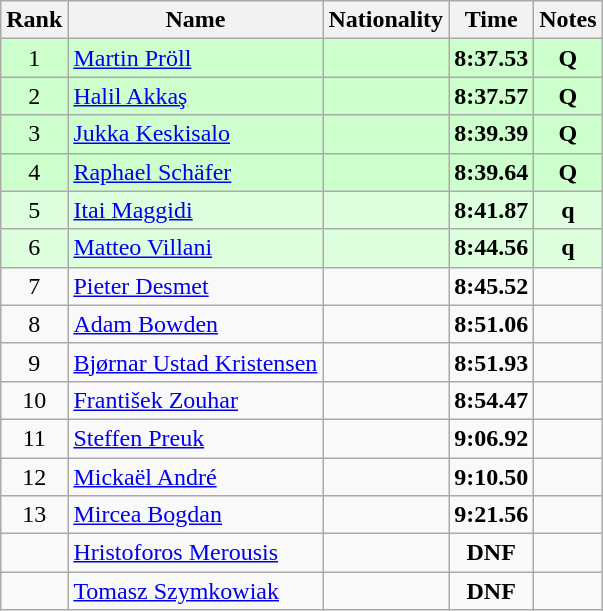<table class="wikitable sortable" style="text-align:center">
<tr>
<th>Rank</th>
<th>Name</th>
<th>Nationality</th>
<th>Time</th>
<th>Notes</th>
</tr>
<tr bgcolor=ccffcc>
<td>1</td>
<td align=left><a href='#'>Martin Pröll</a></td>
<td align=left></td>
<td><strong>8:37.53</strong></td>
<td><strong>Q</strong></td>
</tr>
<tr bgcolor=ccffcc>
<td>2</td>
<td align=left><a href='#'>Halil Akkaş</a></td>
<td align=left></td>
<td><strong>8:37.57</strong></td>
<td><strong>Q</strong></td>
</tr>
<tr bgcolor=ccffcc>
<td>3</td>
<td align=left><a href='#'>Jukka Keskisalo</a></td>
<td align=left></td>
<td><strong>8:39.39</strong></td>
<td><strong>Q</strong></td>
</tr>
<tr bgcolor=ccffcc>
<td>4</td>
<td align=left><a href='#'>Raphael Schäfer</a></td>
<td align=left></td>
<td><strong>8:39.64</strong></td>
<td><strong>Q</strong></td>
</tr>
<tr bgcolor=ddffdd>
<td>5</td>
<td align=left><a href='#'>Itai Maggidi</a></td>
<td align=left></td>
<td><strong>8:41.87</strong></td>
<td><strong>q</strong></td>
</tr>
<tr bgcolor=ddffdd>
<td>6</td>
<td align=left><a href='#'>Matteo Villani</a></td>
<td align=left></td>
<td><strong>8:44.56</strong></td>
<td><strong>q</strong></td>
</tr>
<tr>
<td>7</td>
<td align=left><a href='#'>Pieter Desmet</a></td>
<td align=left></td>
<td><strong>8:45.52</strong></td>
<td></td>
</tr>
<tr>
<td>8</td>
<td align=left><a href='#'>Adam Bowden</a></td>
<td align=left></td>
<td><strong>8:51.06</strong></td>
<td></td>
</tr>
<tr>
<td>9</td>
<td align=left><a href='#'>Bjørnar Ustad Kristensen</a></td>
<td align=left></td>
<td><strong>8:51.93</strong></td>
<td></td>
</tr>
<tr>
<td>10</td>
<td align=left><a href='#'>František Zouhar</a></td>
<td align=left></td>
<td><strong>8:54.47</strong></td>
<td></td>
</tr>
<tr>
<td>11</td>
<td align=left><a href='#'>Steffen Preuk</a></td>
<td align=left></td>
<td><strong>9:06.92</strong></td>
<td></td>
</tr>
<tr>
<td>12</td>
<td align=left><a href='#'>Mickaël André</a></td>
<td align=left></td>
<td><strong>9:10.50</strong></td>
<td></td>
</tr>
<tr>
<td>13</td>
<td align=left><a href='#'>Mircea Bogdan</a></td>
<td align=left></td>
<td><strong>9:21.56</strong></td>
<td></td>
</tr>
<tr>
<td></td>
<td align=left><a href='#'>Hristoforos Merousis</a></td>
<td align=left></td>
<td><strong>DNF</strong></td>
<td></td>
</tr>
<tr>
<td></td>
<td align=left><a href='#'>Tomasz Szymkowiak</a></td>
<td align=left></td>
<td><strong>DNF</strong></td>
<td></td>
</tr>
</table>
